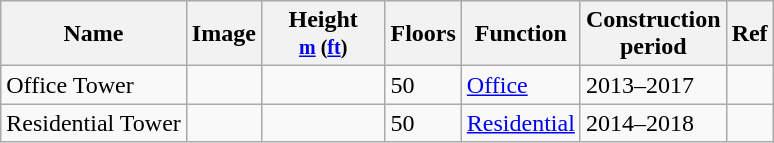<table class="wikitable sortable static-row-numbers">
<tr>
<th>Name</th>
<th>Image</th>
<th width="75px">Height<br><small><a href='#'>m</a> (<a href='#'>ft</a>)</small></th>
<th>Floors</th>
<th>Function</th>
<th>Construction<br>period</th>
<th>Ref</th>
</tr>
<tr>
<td>Office Tower</td>
<td></td>
<td></td>
<td>50</td>
<td><a href='#'>Office</a></td>
<td>2013–2017</td>
<td></td>
</tr>
<tr>
<td>Residential Tower<br></td>
<td></td>
<td></td>
<td>50</td>
<td><a href='#'>Residential</a></td>
<td>2014–2018</td>
<td></td>
</tr>
</table>
